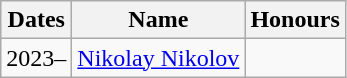<table class="wikitable">
<tr>
<th>Dates</th>
<th>Name</th>
<th>Honours</th>
</tr>
<tr>
<td>2023–</td>
<td> <a href='#'>Nikolay Nikolov</a></td>
<td></td>
</tr>
</table>
